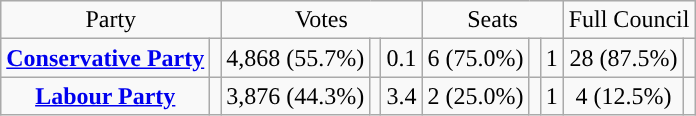<table class=wikitable style="text-align:center;">
<tr>
<td colspan=2>Party</td>
<td colspan=3>Votes</td>
<td colspan=3>Seats</td>
<td colspan=3>Full Council</td>
</tr>
<tr>
<td><strong><a href='#'>Conservative Party</a></strong></td>
<td style="background:"></td>
<td>4,868 (55.7%)</td>
<td></td>
<td> 0.1</td>
<td>6 (75.0%)</td>
<td></td>
<td> 1</td>
<td>28 (87.5%)</td>
<td></td>
</tr>
<tr>
<td><strong><a href='#'>Labour Party</a></strong></td>
<td style="background:"></td>
<td>3,876 (44.3%)</td>
<td></td>
<td> 3.4</td>
<td>2 (25.0%)</td>
<td></td>
<td> 1</td>
<td>4 (12.5%)</td>
<td></td>
</tr>
</table>
